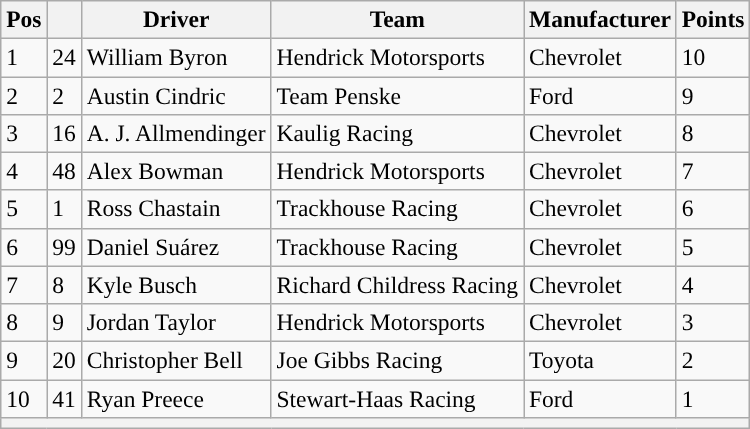<table class="wikitable" style="font-size:98%">
<tr>
<th>Pos</th>
<th></th>
<th>Driver</th>
<th>Team</th>
<th>Manufacturer</th>
<th>Points</th>
</tr>
<tr>
<td>1</td>
<td>24</td>
<td>William Byron</td>
<td>Hendrick Motorsports</td>
<td>Chevrolet</td>
<td>10</td>
</tr>
<tr>
<td>2</td>
<td>2</td>
<td>Austin Cindric</td>
<td>Team Penske</td>
<td>Ford</td>
<td>9</td>
</tr>
<tr>
<td>3</td>
<td>16</td>
<td>A. J. Allmendinger</td>
<td>Kaulig Racing</td>
<td>Chevrolet</td>
<td>8</td>
</tr>
<tr>
<td>4</td>
<td>48</td>
<td>Alex Bowman</td>
<td>Hendrick Motorsports</td>
<td>Chevrolet</td>
<td>7</td>
</tr>
<tr>
<td>5</td>
<td>1</td>
<td>Ross Chastain</td>
<td>Trackhouse Racing</td>
<td>Chevrolet</td>
<td>6</td>
</tr>
<tr>
<td>6</td>
<td>99</td>
<td>Daniel Suárez</td>
<td>Trackhouse Racing</td>
<td>Chevrolet</td>
<td>5</td>
</tr>
<tr>
<td>7</td>
<td>8</td>
<td>Kyle Busch</td>
<td>Richard Childress Racing</td>
<td>Chevrolet</td>
<td>4</td>
</tr>
<tr>
<td>8</td>
<td>9</td>
<td>Jordan Taylor</td>
<td>Hendrick Motorsports</td>
<td>Chevrolet</td>
<td>3</td>
</tr>
<tr>
<td>9</td>
<td>20</td>
<td>Christopher Bell</td>
<td>Joe Gibbs Racing</td>
<td>Toyota</td>
<td>2</td>
</tr>
<tr>
<td>10</td>
<td>41</td>
<td>Ryan Preece</td>
<td>Stewart-Haas Racing</td>
<td>Ford</td>
<td>1</td>
</tr>
<tr>
<th colspan="6"></th>
</tr>
</table>
